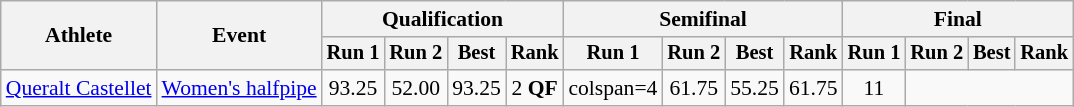<table class="wikitable" style="font-size:90%">
<tr>
<th rowspan="2">Athlete</th>
<th rowspan="2">Event</th>
<th colspan="4">Qualification</th>
<th colspan="4">Semifinal</th>
<th colspan="4">Final</th>
</tr>
<tr style="font-size:95%">
<th>Run 1</th>
<th>Run 2</th>
<th>Best</th>
<th>Rank</th>
<th>Run 1</th>
<th>Run 2</th>
<th>Best</th>
<th>Rank</th>
<th>Run 1</th>
<th>Run 2</th>
<th>Best</th>
<th>Rank</th>
</tr>
<tr align=center>
<td align=left><a href='#'>Queralt Castellet</a></td>
<td align=left><a href='#'>Women's halfpipe</a></td>
<td>93.25</td>
<td>52.00</td>
<td>93.25</td>
<td>2 <strong>QF</strong></td>
<td>colspan=4 </td>
<td>61.75</td>
<td>55.25</td>
<td>61.75</td>
<td>11</td>
</tr>
</table>
